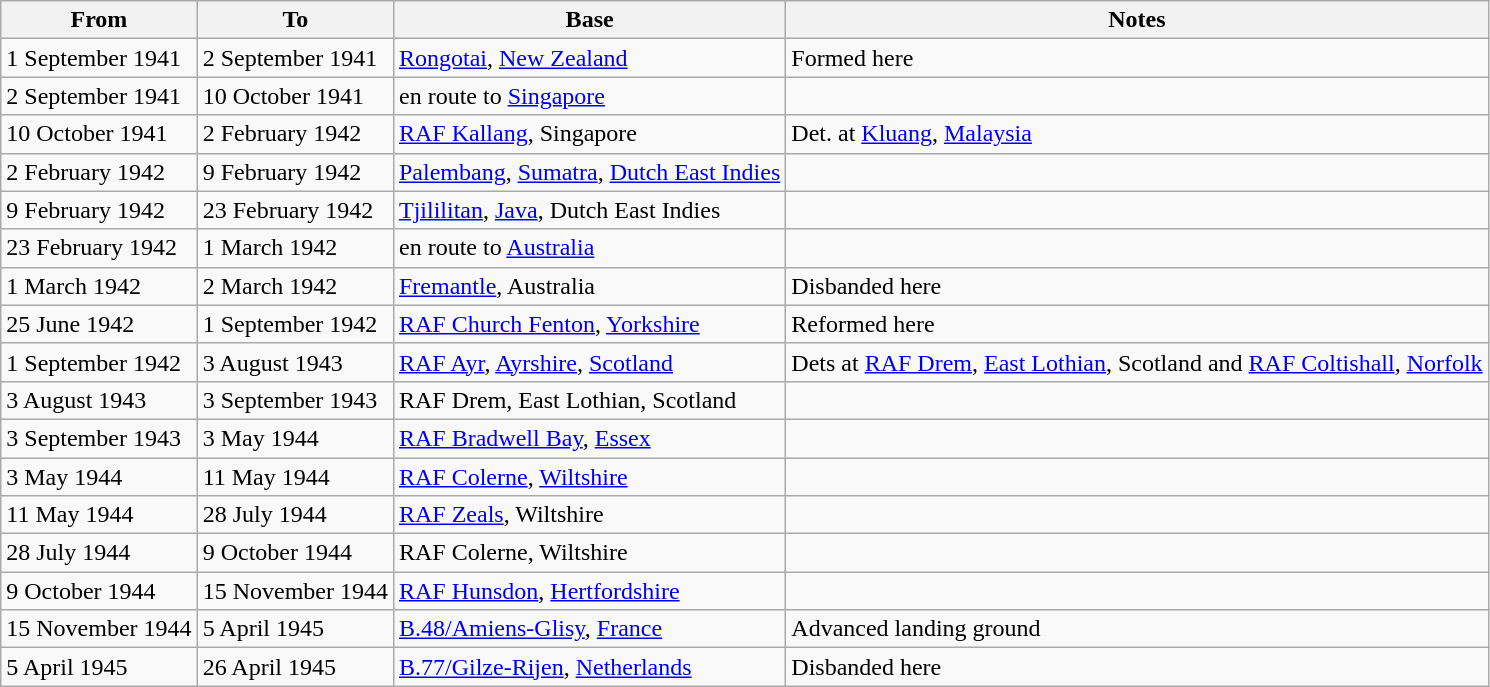<table class="wikitable">
<tr>
<th>From</th>
<th>To</th>
<th>Base</th>
<th>Notes</th>
</tr>
<tr>
<td>1 September 1941</td>
<td>2 September 1941</td>
<td><a href='#'>Rongotai</a>, <a href='#'>New Zealand</a></td>
<td>Formed here</td>
</tr>
<tr>
<td>2 September 1941</td>
<td>10 October 1941</td>
<td>en route to <a href='#'>Singapore</a></td>
<td></td>
</tr>
<tr>
<td>10 October 1941</td>
<td>2 February 1942</td>
<td><a href='#'>RAF Kallang</a>, Singapore</td>
<td>Det. at <a href='#'>Kluang</a>, <a href='#'>Malaysia</a></td>
</tr>
<tr>
<td>2 February 1942</td>
<td>9 February 1942</td>
<td><a href='#'>Palembang</a>, <a href='#'>Sumatra</a>, <a href='#'>Dutch East Indies</a></td>
<td></td>
</tr>
<tr>
<td>9 February 1942</td>
<td>23 February 1942</td>
<td><a href='#'>Tjililitan</a>, <a href='#'>Java</a>, Dutch East Indies</td>
<td></td>
</tr>
<tr>
<td>23 February 1942</td>
<td>1 March 1942</td>
<td>en route to <a href='#'>Australia</a></td>
<td></td>
</tr>
<tr>
<td>1 March 1942</td>
<td>2 March 1942</td>
<td><a href='#'>Fremantle</a>, Australia</td>
<td>Disbanded here</td>
</tr>
<tr>
<td>25 June 1942</td>
<td>1 September 1942</td>
<td><a href='#'>RAF Church Fenton</a>, <a href='#'>Yorkshire</a></td>
<td>Reformed here</td>
</tr>
<tr>
<td>1 September 1942</td>
<td>3 August 1943</td>
<td><a href='#'>RAF Ayr</a>, <a href='#'>Ayrshire</a>, <a href='#'>Scotland</a></td>
<td>Dets at <a href='#'>RAF Drem</a>, <a href='#'>East Lothian</a>, Scotland and <a href='#'>RAF Coltishall</a>, <a href='#'>Norfolk</a></td>
</tr>
<tr>
<td>3 August 1943</td>
<td>3 September 1943</td>
<td>RAF Drem, East Lothian, Scotland</td>
<td></td>
</tr>
<tr>
<td>3 September 1943</td>
<td>3 May 1944</td>
<td><a href='#'>RAF Bradwell Bay</a>, <a href='#'>Essex</a></td>
<td></td>
</tr>
<tr>
<td>3 May 1944</td>
<td>11 May 1944</td>
<td><a href='#'>RAF Colerne</a>, <a href='#'>Wiltshire</a></td>
<td></td>
</tr>
<tr>
<td>11 May 1944</td>
<td>28 July 1944</td>
<td><a href='#'>RAF Zeals</a>, Wiltshire</td>
<td></td>
</tr>
<tr>
<td>28 July 1944</td>
<td>9 October 1944</td>
<td>RAF Colerne, Wiltshire</td>
<td></td>
</tr>
<tr>
<td>9 October 1944</td>
<td>15 November 1944</td>
<td><a href='#'>RAF Hunsdon</a>, <a href='#'>Hertfordshire</a></td>
<td></td>
</tr>
<tr>
<td>15 November 1944</td>
<td>5 April 1945</td>
<td><a href='#'>B.48/Amiens-Glisy</a>, <a href='#'>France</a></td>
<td>Advanced landing ground</td>
</tr>
<tr>
<td>5 April 1945</td>
<td>26 April 1945</td>
<td><a href='#'>B.77/Gilze-Rijen</a>, <a href='#'>Netherlands</a></td>
<td>Disbanded here</td>
</tr>
</table>
